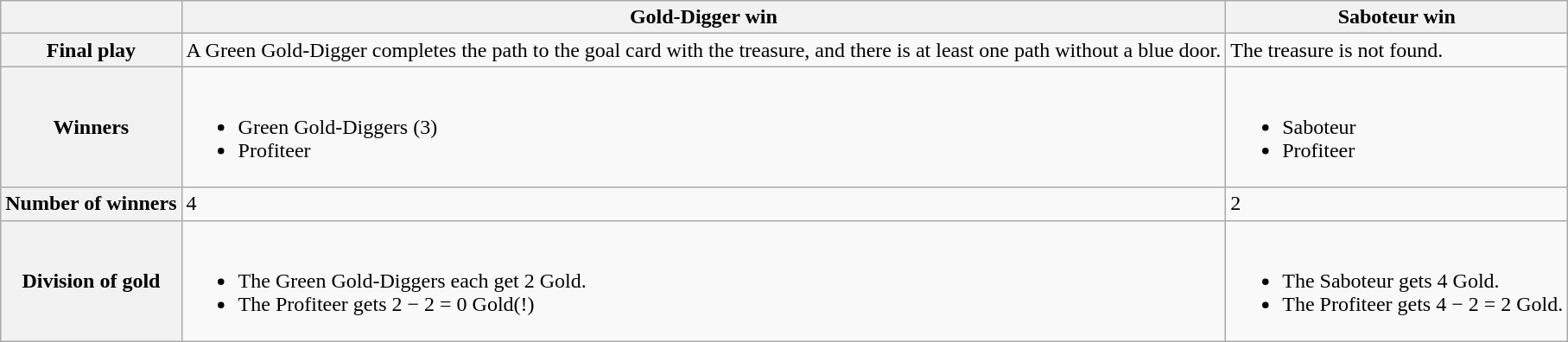<table class="wikitable" style="font-size:100%;text-align:left;">
<tr>
<th></th>
<th>Gold-Digger win</th>
<th>Saboteur win</th>
</tr>
<tr>
<th>Final play</th>
<td>A Green Gold-Digger completes the path to the goal card with the treasure, and there is at least one path without a blue door.</td>
<td>The treasure is not found.</td>
</tr>
<tr>
<th>Winners</th>
<td><br><ul><li>Green Gold-Diggers (3)</li><li>Profiteer</li></ul></td>
<td><br><ul><li>Saboteur</li><li>Profiteer</li></ul></td>
</tr>
<tr>
<th>Number of winners</th>
<td>4</td>
<td>2</td>
</tr>
<tr>
<th>Division of gold</th>
<td><br><ul><li>The Green Gold-Diggers each get 2 Gold.</li><li>The Profiteer gets 2 − 2 = 0 Gold(!)</li></ul></td>
<td><br><ul><li>The Saboteur gets 4 Gold.</li><li>The Profiteer gets 4 − 2 = 2 Gold.</li></ul></td>
</tr>
</table>
